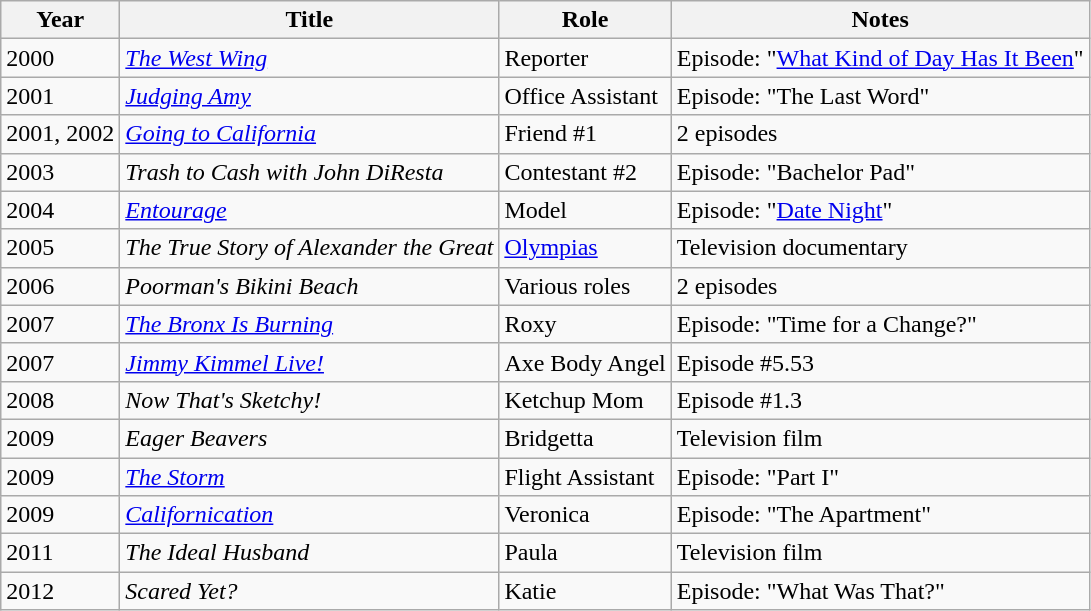<table class="wikitable sortable">
<tr>
<th>Year</th>
<th>Title</th>
<th>Role</th>
<th>Notes</th>
</tr>
<tr>
<td>2000</td>
<td><em><a href='#'>The West Wing</a></em></td>
<td>Reporter</td>
<td>Episode: "<a href='#'>What Kind of Day Has It Been</a>"</td>
</tr>
<tr>
<td>2001</td>
<td><em><a href='#'>Judging Amy</a></em></td>
<td>Office Assistant</td>
<td>Episode: "The Last Word"</td>
</tr>
<tr>
<td>2001, 2002</td>
<td><a href='#'><em>Going to California</em></a></td>
<td>Friend #1</td>
<td>2 episodes</td>
</tr>
<tr>
<td>2003</td>
<td><em>Trash to Cash with John DiResta</em></td>
<td>Contestant #2</td>
<td>Episode: "Bachelor Pad"</td>
</tr>
<tr>
<td>2004</td>
<td><a href='#'><em>Entourage</em></a></td>
<td>Model</td>
<td>Episode: "<a href='#'>Date Night</a>"</td>
</tr>
<tr>
<td>2005</td>
<td><em>The True Story of Alexander the Great</em></td>
<td><a href='#'>Olympias</a></td>
<td>Television documentary</td>
</tr>
<tr>
<td>2006</td>
<td><em>Poorman's Bikini Beach</em></td>
<td>Various roles</td>
<td>2 episodes</td>
</tr>
<tr>
<td>2007</td>
<td><em><a href='#'>The Bronx Is Burning</a></em></td>
<td>Roxy</td>
<td>Episode: "Time for a Change?"</td>
</tr>
<tr>
<td>2007</td>
<td><em><a href='#'>Jimmy Kimmel Live!</a></em></td>
<td>Axe Body Angel</td>
<td>Episode #5.53</td>
</tr>
<tr>
<td>2008</td>
<td><em>Now That's Sketchy!</em></td>
<td>Ketchup Mom</td>
<td>Episode #1.3</td>
</tr>
<tr>
<td>2009</td>
<td><em>Eager Beavers</em></td>
<td>Bridgetta</td>
<td>Television film</td>
</tr>
<tr>
<td>2009</td>
<td><a href='#'><em>The Storm</em></a></td>
<td>Flight Assistant</td>
<td>Episode: "Part I"</td>
</tr>
<tr>
<td>2009</td>
<td><a href='#'><em>Californication</em></a></td>
<td>Veronica</td>
<td>Episode: "The Apartment"</td>
</tr>
<tr>
<td>2011</td>
<td><em>The Ideal Husband</em></td>
<td>Paula</td>
<td>Television film</td>
</tr>
<tr>
<td>2012</td>
<td><em>Scared Yet?</em></td>
<td>Katie</td>
<td>Episode: "What Was That?"</td>
</tr>
</table>
